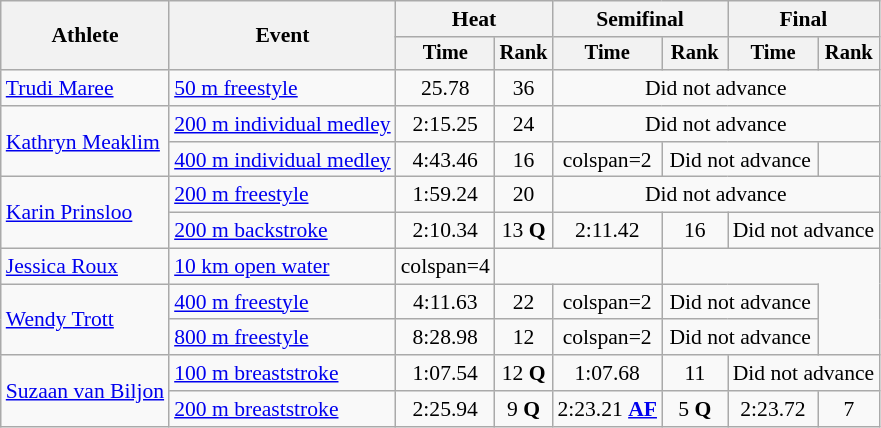<table class=wikitable style="font-size:90%">
<tr>
<th rowspan="2">Athlete</th>
<th rowspan="2">Event</th>
<th colspan="2">Heat</th>
<th colspan="2">Semifinal</th>
<th colspan="2">Final</th>
</tr>
<tr style="font-size:95%">
<th>Time</th>
<th>Rank</th>
<th>Time</th>
<th>Rank</th>
<th>Time</th>
<th>Rank</th>
</tr>
<tr align=center>
<td align=left><a href='#'>Trudi Maree</a></td>
<td align=left><a href='#'>50 m freestyle</a></td>
<td>25.78</td>
<td>36</td>
<td colspan=4>Did not advance</td>
</tr>
<tr align=center>
<td align=left rowspan=2><a href='#'>Kathryn Meaklim</a></td>
<td align=left><a href='#'>200 m individual medley</a></td>
<td>2:15.25</td>
<td>24</td>
<td colspan=4>Did not advance</td>
</tr>
<tr align=center>
<td align=left><a href='#'>400 m individual medley</a></td>
<td>4:43.46</td>
<td>16</td>
<td>colspan=2 </td>
<td colspan=2>Did not advance</td>
</tr>
<tr align=center>
<td align=left rowspan=2><a href='#'>Karin Prinsloo</a></td>
<td align=left><a href='#'>200 m freestyle</a></td>
<td>1:59.24</td>
<td>20</td>
<td colspan=4>Did not advance</td>
</tr>
<tr align=center>
<td align=left><a href='#'>200 m backstroke</a></td>
<td>2:10.34</td>
<td>13 <strong>Q</strong></td>
<td>2:11.42</td>
<td>16</td>
<td colspan=2>Did not advance</td>
</tr>
<tr align=center>
<td align=left><a href='#'>Jessica Roux</a></td>
<td align=left><a href='#'>10 km open water</a></td>
<td>colspan=4 </td>
<td colspan=2></td>
</tr>
<tr align=center>
<td align=left rowspan=2><a href='#'>Wendy Trott</a></td>
<td align=left><a href='#'>400 m freestyle</a></td>
<td>4:11.63</td>
<td>22</td>
<td>colspan=2 </td>
<td colspan=2>Did not advance</td>
</tr>
<tr align=center>
<td align=left><a href='#'>800 m freestyle</a></td>
<td>8:28.98</td>
<td>12</td>
<td>colspan=2 </td>
<td colspan=2>Did not advance</td>
</tr>
<tr align=center>
<td align=left rowspan=2><a href='#'>Suzaan van Biljon</a></td>
<td align=left><a href='#'>100 m breaststroke</a></td>
<td>1:07.54</td>
<td>12 <strong>Q</strong></td>
<td>1:07.68</td>
<td>11</td>
<td colspan=2>Did not advance</td>
</tr>
<tr align=center>
<td align=left><a href='#'>200 m breaststroke</a></td>
<td>2:25.94</td>
<td>9 <strong>Q</strong></td>
<td>2:23.21 <strong><a href='#'>AF</a></strong></td>
<td>5 <strong>Q</strong></td>
<td>2:23.72</td>
<td>7</td>
</tr>
</table>
